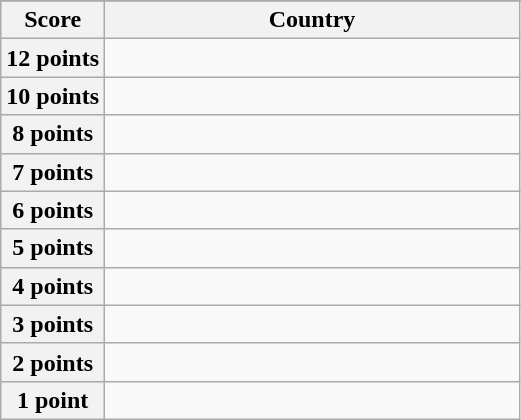<table class="wikitable">
<tr>
</tr>
<tr>
<th scope="col" width="20%">Score</th>
<th scope="col">Country</th>
</tr>
<tr>
<th scope="row">12 points</th>
<td></td>
</tr>
<tr>
<th scope="row">10 points</th>
<td></td>
</tr>
<tr>
<th scope="row">8 points</th>
<td></td>
</tr>
<tr>
<th scope="row">7 points</th>
<td></td>
</tr>
<tr>
<th scope="row">6 points</th>
<td></td>
</tr>
<tr>
<th scope="row">5 points</th>
<td></td>
</tr>
<tr>
<th scope="row">4 points</th>
<td></td>
</tr>
<tr>
<th scope="row">3 points</th>
<td></td>
</tr>
<tr>
<th scope="row">2 points</th>
<td></td>
</tr>
<tr>
<th scope="row">1 point</th>
<td></td>
</tr>
</table>
